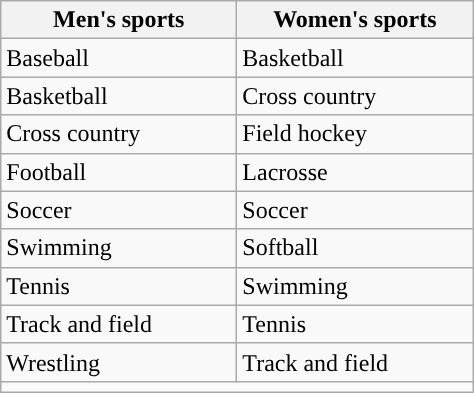<table class= wikitable>
<tr>
<th width=150px>Men's sports</th>
<th width=150px>Women's sports</th>
</tr>
<tr>
<td>Baseball</td>
<td>Basketball</td>
</tr>
<tr>
<td>Basketball</td>
<td>Cross country</td>
</tr>
<tr>
<td>Cross country</td>
<td>Field hockey</td>
</tr>
<tr>
<td>Football</td>
<td>Lacrosse</td>
</tr>
<tr>
<td>Soccer</td>
<td>Soccer</td>
</tr>
<tr>
<td>Swimming</td>
<td>Softball</td>
</tr>
<tr>
<td>Tennis</td>
<td>Swimming</td>
</tr>
<tr>
<td>Track and field</td>
<td>Tennis</td>
</tr>
<tr>
<td>Wrestling</td>
<td>Track and field</td>
</tr>
<tr>
<td colspan=2></td>
</tr>
</table>
